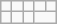<table class="wikitable letters-table">
<tr>
<td></td>
<td></td>
<td></td>
<td></td>
<td></td>
</tr>
<tr>
<td></td>
<td></td>
<td></td>
</tr>
</table>
